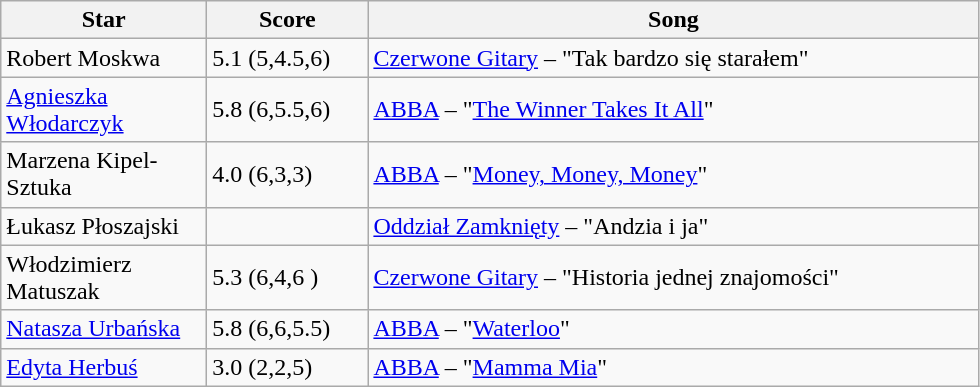<table class="wikitable">
<tr>
<th style="width:130px;">Star</th>
<th style="width:100px;">Score</th>
<th style="width:400px;">Song</th>
</tr>
<tr>
<td>Robert Moskwa</td>
<td>5.1 (5,4.5,6)</td>
<td><a href='#'>Czerwone Gitary</a> – "Tak bardzo się starałem"</td>
</tr>
<tr>
<td><a href='#'>Agnieszka Włodarczyk</a></td>
<td>5.8 (6,5.5,6)</td>
<td><a href='#'>ABBA</a> – "<a href='#'>The Winner Takes It All</a>"</td>
</tr>
<tr>
<td>Marzena Kipel-Sztuka</td>
<td>4.0 (6,3,3)</td>
<td><a href='#'>ABBA</a> – "<a href='#'>Money, Money, Money</a>"</td>
</tr>
<tr>
<td>Łukasz Płoszajski</td>
<td></td>
<td><a href='#'>Oddział Zamknięty</a> – "Andzia i ja"</td>
</tr>
<tr>
<td>Włodzimierz Matuszak</td>
<td>5.3 (6,4,6 )</td>
<td><a href='#'>Czerwone Gitary</a> – "Historia jednej znajomości"</td>
</tr>
<tr>
<td><a href='#'>Natasza Urbańska</a></td>
<td>5.8 (6,6,5.5)</td>
<td><a href='#'>ABBA</a> – "<a href='#'>Waterloo</a>"</td>
</tr>
<tr>
<td><a href='#'>Edyta Herbuś</a></td>
<td>3.0 (2,2,5)</td>
<td><a href='#'>ABBA</a> – "<a href='#'>Mamma Mia</a>"</td>
</tr>
</table>
